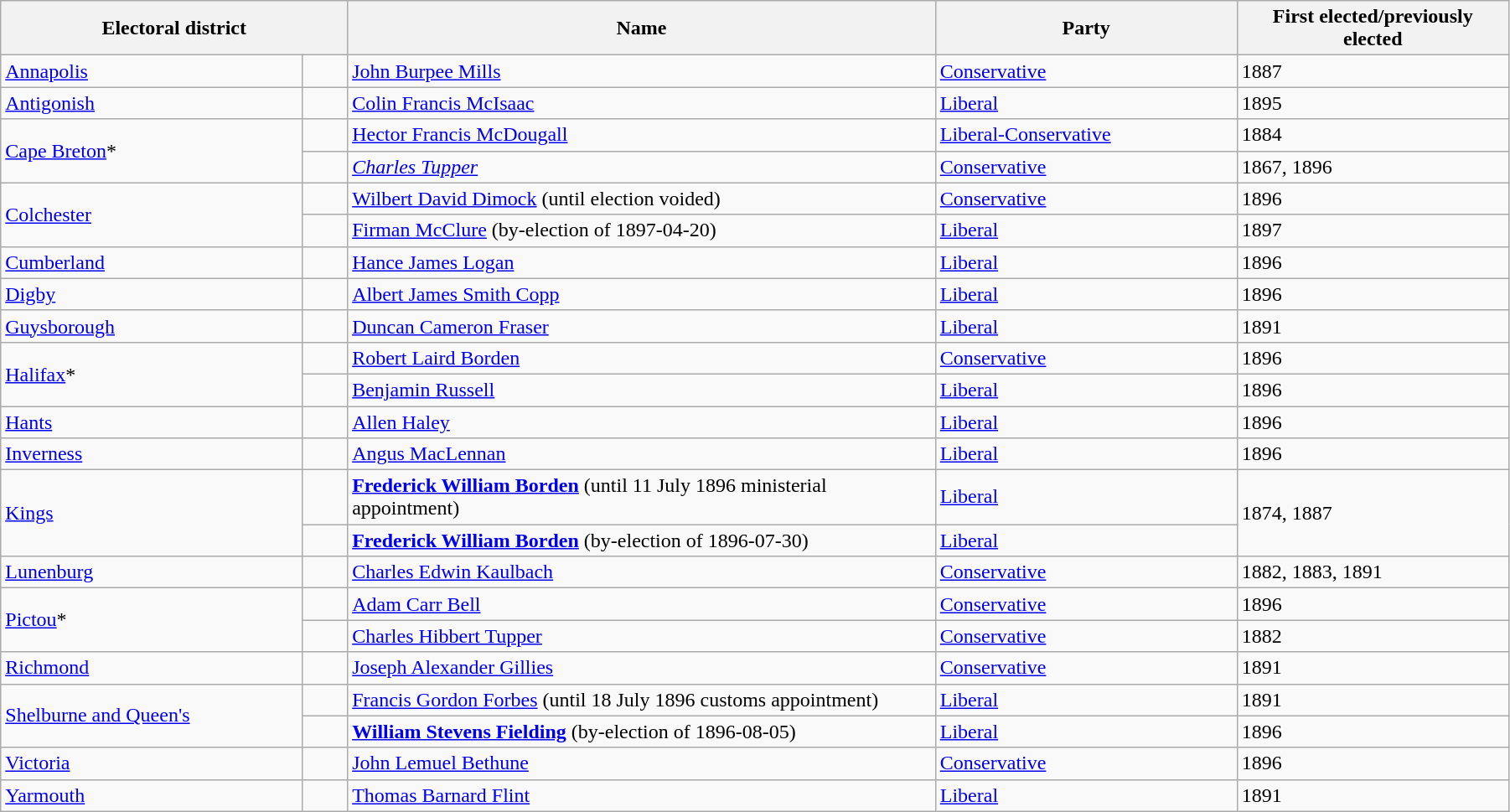<table class="wikitable" width=95%>
<tr>
<th colspan=2 width=23%>Electoral district</th>
<th>Name</th>
<th width=20%>Party</th>
<th>First elected/previously elected</th>
</tr>
<tr>
<td width=20%><a href='#'>Annapolis</a></td>
<td></td>
<td><a href='#'>John Burpee Mills</a></td>
<td><a href='#'>Conservative</a></td>
<td>1887</td>
</tr>
<tr>
<td><a href='#'>Antigonish</a></td>
<td></td>
<td><a href='#'>Colin Francis McIsaac</a></td>
<td><a href='#'>Liberal</a></td>
<td>1895</td>
</tr>
<tr>
<td rowspan=2><a href='#'>Cape Breton</a>*</td>
<td></td>
<td><a href='#'>Hector Francis McDougall</a></td>
<td><a href='#'>Liberal-Conservative</a></td>
<td>1884</td>
</tr>
<tr>
<td></td>
<td><em><a href='#'>Charles Tupper</a></em></td>
<td><a href='#'>Conservative</a></td>
<td>1867, 1896</td>
</tr>
<tr>
<td rowspan=2><a href='#'>Colchester</a></td>
<td></td>
<td><a href='#'>Wilbert David Dimock</a> (until election voided)</td>
<td><a href='#'>Conservative</a></td>
<td>1896</td>
</tr>
<tr>
<td></td>
<td><a href='#'>Firman McClure</a> (by-election of 1897-04-20)</td>
<td><a href='#'>Liberal</a></td>
<td>1897</td>
</tr>
<tr>
<td><a href='#'>Cumberland</a></td>
<td></td>
<td><a href='#'>Hance James Logan</a></td>
<td><a href='#'>Liberal</a></td>
<td>1896</td>
</tr>
<tr>
<td><a href='#'>Digby</a></td>
<td></td>
<td><a href='#'>Albert James Smith Copp</a></td>
<td><a href='#'>Liberal</a></td>
<td>1896</td>
</tr>
<tr>
<td><a href='#'>Guysborough</a></td>
<td></td>
<td><a href='#'>Duncan Cameron Fraser</a></td>
<td><a href='#'>Liberal</a></td>
<td>1891</td>
</tr>
<tr>
<td rowspan=2><a href='#'>Halifax</a>*</td>
<td></td>
<td><a href='#'>Robert Laird Borden</a></td>
<td><a href='#'>Conservative</a></td>
<td>1896</td>
</tr>
<tr>
<td></td>
<td><a href='#'>Benjamin Russell</a></td>
<td><a href='#'>Liberal</a></td>
<td>1896</td>
</tr>
<tr>
<td><a href='#'>Hants</a></td>
<td></td>
<td><a href='#'>Allen Haley</a></td>
<td><a href='#'>Liberal</a></td>
<td>1896</td>
</tr>
<tr>
<td><a href='#'>Inverness</a></td>
<td></td>
<td><a href='#'>Angus MacLennan</a></td>
<td><a href='#'>Liberal</a></td>
<td>1896</td>
</tr>
<tr>
<td rowspan=2><a href='#'>Kings</a></td>
<td></td>
<td><strong><a href='#'>Frederick William Borden</a></strong> (until 11 July 1896 ministerial appointment)</td>
<td><a href='#'>Liberal</a></td>
<td rowspan=2>1874, 1887</td>
</tr>
<tr>
<td></td>
<td><strong><a href='#'>Frederick William Borden</a></strong> (by-election of 1896-07-30)</td>
<td><a href='#'>Liberal</a></td>
</tr>
<tr>
<td><a href='#'>Lunenburg</a></td>
<td></td>
<td><a href='#'>Charles Edwin Kaulbach</a></td>
<td><a href='#'>Conservative</a></td>
<td>1882, 1883, 1891</td>
</tr>
<tr>
<td rowspan=2><a href='#'>Pictou</a>*</td>
<td></td>
<td><a href='#'>Adam Carr Bell</a></td>
<td><a href='#'>Conservative</a></td>
<td>1896</td>
</tr>
<tr>
<td></td>
<td><a href='#'>Charles Hibbert Tupper</a></td>
<td><a href='#'>Conservative</a></td>
<td>1882</td>
</tr>
<tr>
<td><a href='#'>Richmond</a></td>
<td></td>
<td><a href='#'>Joseph Alexander Gillies</a></td>
<td><a href='#'>Conservative</a></td>
<td>1891</td>
</tr>
<tr>
<td rowspan=2><a href='#'>Shelburne and Queen's</a></td>
<td></td>
<td><a href='#'>Francis Gordon Forbes</a> (until 18 July 1896 customs appointment)</td>
<td><a href='#'>Liberal</a></td>
<td>1891</td>
</tr>
<tr>
<td></td>
<td><strong><a href='#'>William Stevens Fielding</a></strong> (by-election of 1896-08-05)</td>
<td><a href='#'>Liberal</a></td>
<td>1896</td>
</tr>
<tr>
<td><a href='#'>Victoria</a></td>
<td></td>
<td><a href='#'>John Lemuel Bethune</a></td>
<td><a href='#'>Conservative</a></td>
<td>1896</td>
</tr>
<tr>
<td><a href='#'>Yarmouth</a></td>
<td></td>
<td><a href='#'>Thomas Barnard Flint</a></td>
<td><a href='#'>Liberal</a></td>
<td>1891</td>
</tr>
</table>
